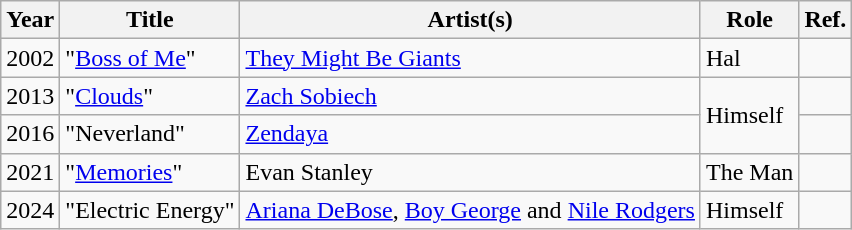<table class="wikitable sortable">
<tr>
<th>Year</th>
<th>Title</th>
<th>Artist(s)</th>
<th>Role</th>
<th>Ref.</th>
</tr>
<tr>
<td>2002</td>
<td>"<a href='#'>Boss of Me</a>"</td>
<td><a href='#'>They Might Be Giants</a></td>
<td>Hal</td>
<td style="text-align:center;"></td>
</tr>
<tr>
<td>2013</td>
<td>"<a href='#'>Clouds</a>" </td>
<td><a href='#'>Zach Sobiech</a></td>
<td rowspan="2">Himself</td>
<td style="text-align:center;"></td>
</tr>
<tr>
<td>2016</td>
<td>"Neverland"</td>
<td><a href='#'>Zendaya</a></td>
<td style="text-align:center;"></td>
</tr>
<tr>
<td>2021</td>
<td>"<a href='#'>Memories</a>"</td>
<td>Evan Stanley</td>
<td>The Man</td>
<td style="text-align:center;"></td>
</tr>
<tr>
<td>2024</td>
<td>"Electric Energy"</td>
<td><a href='#'>Ariana DeBose</a>, <a href='#'>Boy George</a> and <a href='#'>Nile Rodgers</a></td>
<td>Himself</td>
<td style="text-align:center;"></td>
</tr>
</table>
